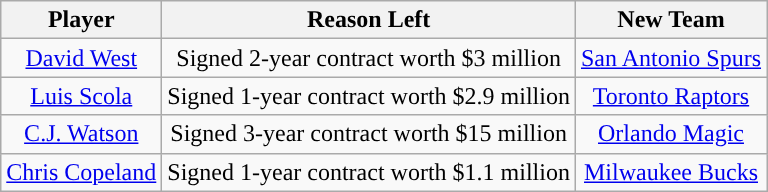<table class="wikitable sortable sortable">
<tr>
<th>Player</th>
<th>Reason Left</th>
<th>New Team</th>
</tr>
<tr style="text-align: center">
<td><a href='#'>David West</a></td>
<td>Signed 2-year contract worth $3 million</td>
<td><a href='#'>San Antonio Spurs</a></td>
</tr>
<tr style="text-align: center">
<td><a href='#'>Luis Scola</a></td>
<td>Signed 1-year contract worth $2.9 million</td>
<td><a href='#'>Toronto Raptors</a></td>
</tr>
<tr style="text-align: center">
<td><a href='#'>C.J. Watson</a></td>
<td>Signed 3-year contract worth $15 million</td>
<td><a href='#'>Orlando Magic</a></td>
</tr>
<tr style="text-align: center">
<td><a href='#'>Chris Copeland</a></td>
<td>Signed 1-year contract worth $1.1 million</td>
<td><a href='#'>Milwaukee Bucks</a></td>
</tr>
</table>
